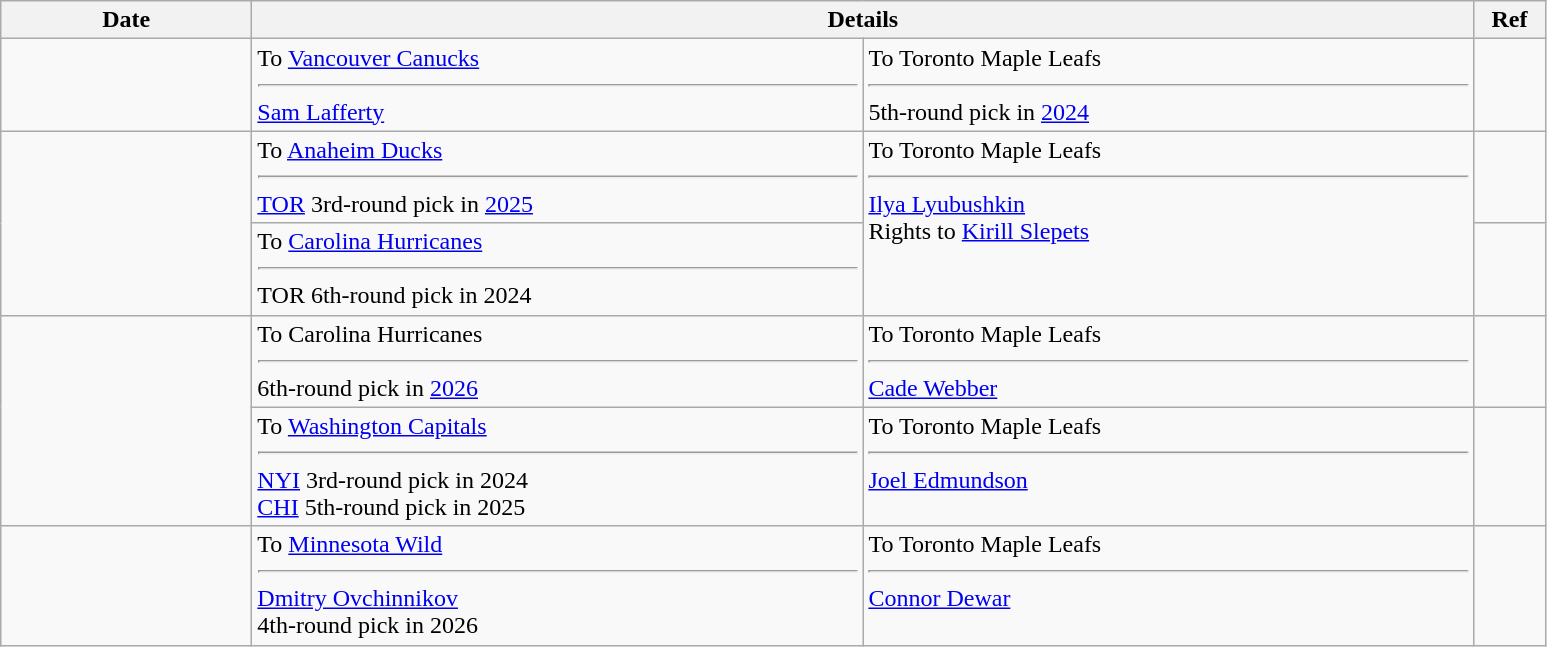<table class="wikitable">
<tr>
<th style="width: 10em;">Date</th>
<th colspan=2>Details</th>
<th style="width: 2.5em;">Ref</th>
</tr>
<tr>
<td></td>
<td style="width: 25em;" valign="top">To <a href='#'>Vancouver Canucks</a><hr><a href='#'>Sam Lafferty</a></td>
<td style="width: 25em;" valign="top">To Toronto Maple Leafs<hr>5th-round pick in <a href='#'>2024</a></td>
<td></td>
</tr>
<tr>
<td rowspan=2></td>
<td style="width: 25em;" valign="top">To <a href='#'>Anaheim Ducks</a><hr><a href='#'>TOR</a> 3rd-round pick in <a href='#'>2025</a></td>
<td rowspan=2; style="width: 25em;" valign="top">To Toronto Maple Leafs<hr><a href='#'>Ilya Lyubushkin</a><br>Rights to <a href='#'>Kirill Slepets</a></td>
<td></td>
</tr>
<tr>
<td style="width: 25em;" valign="top">To <a href='#'>Carolina Hurricanes</a><hr>TOR 6th-round pick in 2024</td>
</tr>
<tr>
<td rowspan=2></td>
<td style="width: 25em;" valign="top">To Carolina Hurricanes<hr>6th-round pick in <a href='#'>2026</a></td>
<td style="width: 25em;" valign="top">To Toronto Maple Leafs<hr><a href='#'>Cade Webber</a></td>
<td></td>
</tr>
<tr>
<td style="width: 25em;" valign="top">To <a href='#'>Washington Capitals</a><hr><a href='#'>NYI</a> 3rd-round pick in 2024<br><a href='#'>CHI</a> 5th-round pick in 2025</td>
<td style="width: 25em;" valign="top">To Toronto Maple Leafs<hr><a href='#'>Joel Edmundson</a></td>
<td></td>
</tr>
<tr>
<td></td>
<td style="width: 25em;" valign="top">To <a href='#'>Minnesota Wild</a><hr><a href='#'>Dmitry Ovchinnikov</a><br>4th-round pick in 2026</td>
<td style="width: 25em;" valign="top">To Toronto Maple Leafs<hr><a href='#'>Connor Dewar</a></td>
<td></td>
</tr>
</table>
